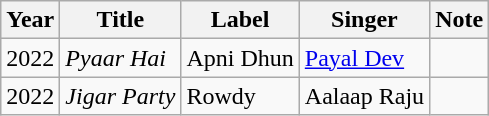<table class="wikitable">
<tr>
<th>Year</th>
<th>Title</th>
<th>Label</th>
<th>Singer</th>
<th>Note</th>
</tr>
<tr>
<td>2022</td>
<td><em>Pyaar Hai</em></td>
<td>Apni Dhun</td>
<td><a href='#'>Payal Dev</a></td>
<td></td>
</tr>
<tr>
<td>2022</td>
<td><em>Jigar Party</em></td>
<td>Rowdy</td>
<td>Aalaap Raju</td>
<td></td>
</tr>
</table>
